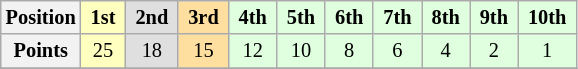<table class="wikitable" style="font-size:85%; text-align:center">
<tr>
<th>Position</th>
<td style="background:#ffffbf"> <strong>1st</strong> </td>
<td style="background:#dfdfdf"> <strong>2nd</strong> </td>
<td style="background:#ffdf9f"> <strong>3rd</strong> </td>
<td style="background:#dfffdf"> <strong>4th</strong> </td>
<td style="background:#dfffdf"> <strong>5th</strong> </td>
<td style="background:#dfffdf"> <strong>6th</strong> </td>
<td style="background:#dfffdf"> <strong>7th</strong> </td>
<td style="background:#dfffdf"> <strong>8th</strong> </td>
<td style="background:#dfffdf"> <strong>9th</strong> </td>
<td style="background:#dfffdf"> <strong>10th</strong> </td>
</tr>
<tr>
<th>Points</th>
<td style="background:#ffffbf">25</td>
<td style="background:#dfdfdf">18</td>
<td style="background:#ffdf9f">15</td>
<td style="background:#dfffdf">12</td>
<td style="background:#dfffdf">10</td>
<td style="background:#dfffdf">8</td>
<td style="background:#dfffdf">6</td>
<td style="background:#dfffdf">4</td>
<td style="background:#dfffdf">2</td>
<td style="background:#dfffdf">1</td>
</tr>
<tr>
</tr>
</table>
